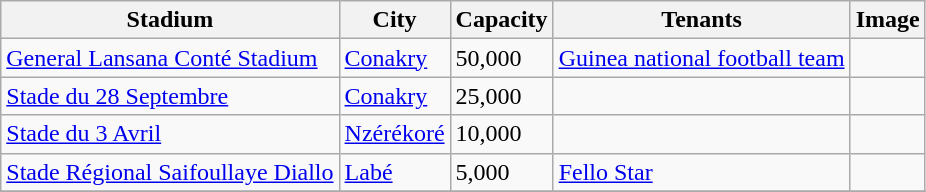<table class="wikitable sortable">
<tr>
<th>Stadium</th>
<th>City</th>
<th>Capacity</th>
<th>Tenants</th>
<th>Image</th>
</tr>
<tr>
<td><a href='#'>General Lansana Conté Stadium</a></td>
<td><a href='#'>Conakry</a></td>
<td>50,000</td>
<td><a href='#'>Guinea national football team</a></td>
<td></td>
</tr>
<tr>
<td><a href='#'>Stade du 28 Septembre</a></td>
<td><a href='#'>Conakry</a></td>
<td>25,000</td>
<td></td>
<td></td>
</tr>
<tr>
<td><a href='#'>Stade du 3 Avril</a></td>
<td><a href='#'>Nzérékoré</a></td>
<td>10,000</td>
<td></td>
<td></td>
</tr>
<tr>
<td><a href='#'>Stade Régional Saifoullaye Diallo</a></td>
<td><a href='#'>Labé</a></td>
<td>5,000</td>
<td><a href='#'>Fello Star</a></td>
<td></td>
</tr>
<tr>
</tr>
</table>
